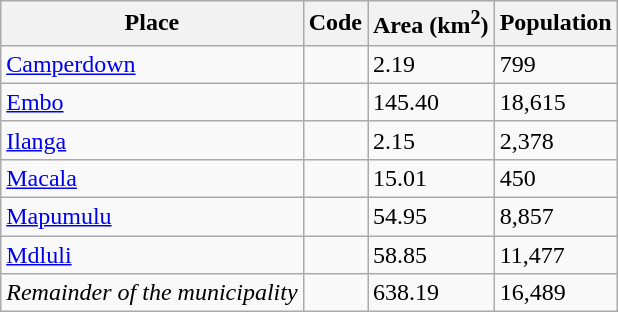<table class="wikitable sortable">
<tr>
<th>Place</th>
<th>Code</th>
<th>Area (km<sup>2</sup>)</th>
<th>Population</th>
</tr>
<tr>
<td><a href='#'>Camperdown</a></td>
<td></td>
<td>2.19</td>
<td>799</td>
</tr>
<tr>
<td><a href='#'>Embo</a></td>
<td></td>
<td>145.40</td>
<td>18,615</td>
</tr>
<tr>
<td><a href='#'>Ilanga</a></td>
<td></td>
<td>2.15</td>
<td>2,378</td>
</tr>
<tr>
<td><a href='#'>Macala</a></td>
<td></td>
<td>15.01</td>
<td>450</td>
</tr>
<tr>
<td><a href='#'>Mapumulu</a></td>
<td></td>
<td>54.95</td>
<td>8,857</td>
</tr>
<tr>
<td><a href='#'>Mdluli</a></td>
<td></td>
<td>58.85</td>
<td>11,477</td>
</tr>
<tr>
<td><em>Remainder of the municipality</em></td>
<td></td>
<td>638.19</td>
<td>16,489</td>
</tr>
</table>
